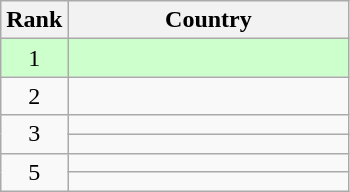<table class=wikitable style="text-align:center;">
<tr>
<th>Rank</th>
<th width=180>Country</th>
</tr>
<tr bgcolor=ccffcc>
<td>1</td>
<td align=left></td>
</tr>
<tr>
<td>2</td>
<td align=left></td>
</tr>
<tr>
<td rowspan=2>3</td>
<td align=left></td>
</tr>
<tr>
<td align=left></td>
</tr>
<tr>
<td rowspan=2>5</td>
<td align=left></td>
</tr>
<tr>
<td align=left></td>
</tr>
</table>
